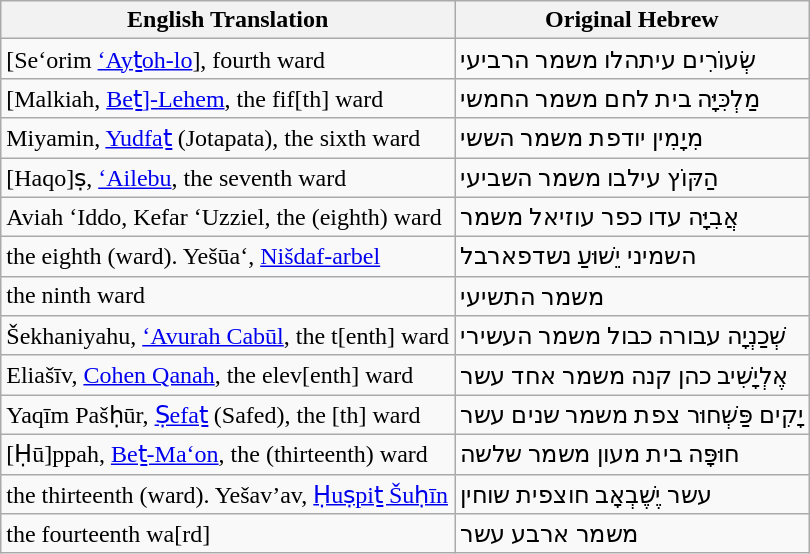<table class="wikitable">
<tr>
<th>English Translation</th>
<th>Original Hebrew</th>
</tr>
<tr>
<td>[Se‘orim <a href='#'>‘Ayṯoh-lo</a>], fourth ward</td>
<td>שְׂעוֹרִים עיתהלו משמר הרביעי</td>
</tr>
<tr>
<td>[Malkiah, <a href='#'>Beṯ]-Lehem</a>, the fif[th] ward</td>
<td>מַלְכִּיָּה בית לחם משמר החמשי</td>
</tr>
<tr>
<td>Miyamin, <a href='#'>Yudfaṯ</a> (Jotapata), the sixth ward</td>
<td>מִיָמִין יודפת משמר הששי</td>
</tr>
<tr>
<td>[Haqo]ṣ, <a href='#'>‘Ailebu</a>, the seventh ward</td>
<td>הַקּוֹץ עילבו משמר השביעי</td>
</tr>
<tr>
<td>Aviah ‘Iddo, Kefar ‘Uzziel, the (eighth) ward</td>
<td>אֲבִיָּה עדו כפר עוזיאל משמר</td>
</tr>
<tr>
<td>the eighth (ward). Yešūa‘, <a href='#'>Nišdaf-arbel</a></td>
<td>השמיני יֵשׁוּעַ נשדפארבל</td>
</tr>
<tr>
<td>the ninth ward</td>
<td>משמר התשיעי</td>
</tr>
<tr>
<td>Šekhaniyahu, <a href='#'>‘Avurah Cabūl</a>, the t[enth] ward</td>
<td>שְׁכַנְיָה עבורה כבול משמר העשירי</td>
</tr>
<tr>
<td>Eliašīv, <a href='#'>Cohen Qanah</a>, the elev[enth] ward</td>
<td>אֶלְיָשִׁיב כהן קנה משמר אחד עשר</td>
</tr>
<tr>
<td>Yaqīm Pašḥūr, <a href='#'>Ṣefaṯ</a> (Safed), the [th] ward</td>
<td>יָקִים פַּשְׁחוּר צפת משמר שנים עשר</td>
</tr>
<tr>
<td>[Ḥū]ppah, <a href='#'>Beṯ-Ma‘on</a>, the (thirteenth) ward</td>
<td>חוּפָּה בית מעון משמר שלשה</td>
</tr>
<tr>
<td>the thirteenth (ward). Yešav’av, <a href='#'>Ḥuṣpiṯ Šuḥīn</a></td>
<td>עשר יֶשֶׁבְאָב חוצפית שוחין</td>
</tr>
<tr>
<td>the fourteenth wa[rd]</td>
<td>משמר ארבע עשר</td>
</tr>
</table>
